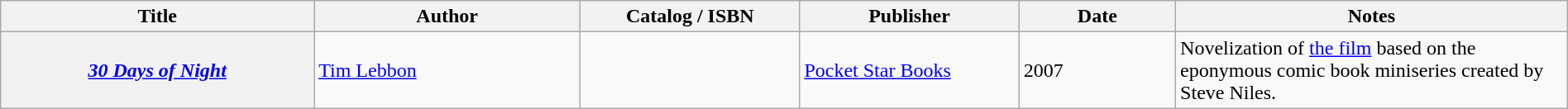<table class="wikitable sortable" style="width:100%;">
<tr>
<th width=20%>Title</th>
<th width=17%>Author</th>
<th width=14%>Catalog / ISBN</th>
<th width=14%>Publisher</th>
<th width=10%>Date</th>
<th width=25%>Notes</th>
</tr>
<tr>
<th><em><a href='#'>30 Days of Night</a></em></th>
<td><a href='#'>Tim Lebbon</a></td>
<td></td>
<td><a href='#'>Pocket Star Books</a></td>
<td>2007</td>
<td>Novelization of <a href='#'>the film</a> based on the eponymous comic book miniseries created by Steve Niles.</td>
</tr>
</table>
